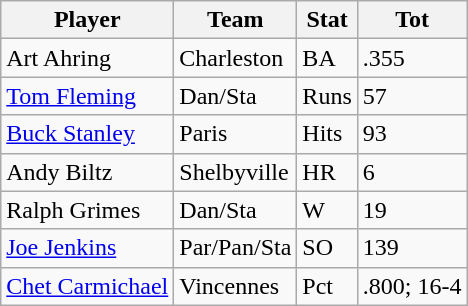<table class="wikitable">
<tr>
<th>Player</th>
<th>Team</th>
<th>Stat</th>
<th>Tot</th>
</tr>
<tr>
<td>Art Ahring</td>
<td>Charleston</td>
<td>BA</td>
<td>.355</td>
</tr>
<tr>
<td><a href='#'>Tom Fleming</a></td>
<td>Dan/Sta</td>
<td>Runs</td>
<td>57</td>
</tr>
<tr>
<td><a href='#'>Buck Stanley</a></td>
<td>Paris</td>
<td>Hits</td>
<td>93</td>
</tr>
<tr>
<td>Andy Biltz</td>
<td>Shelbyville</td>
<td>HR</td>
<td>6</td>
</tr>
<tr>
<td>Ralph Grimes</td>
<td>Dan/Sta</td>
<td>W</td>
<td>19</td>
</tr>
<tr>
<td><a href='#'>Joe Jenkins</a></td>
<td>Par/Pan/Sta</td>
<td>SO</td>
<td>139</td>
</tr>
<tr>
<td><a href='#'>Chet Carmichael</a></td>
<td>Vincennes</td>
<td>Pct</td>
<td>.800; 16-4</td>
</tr>
</table>
